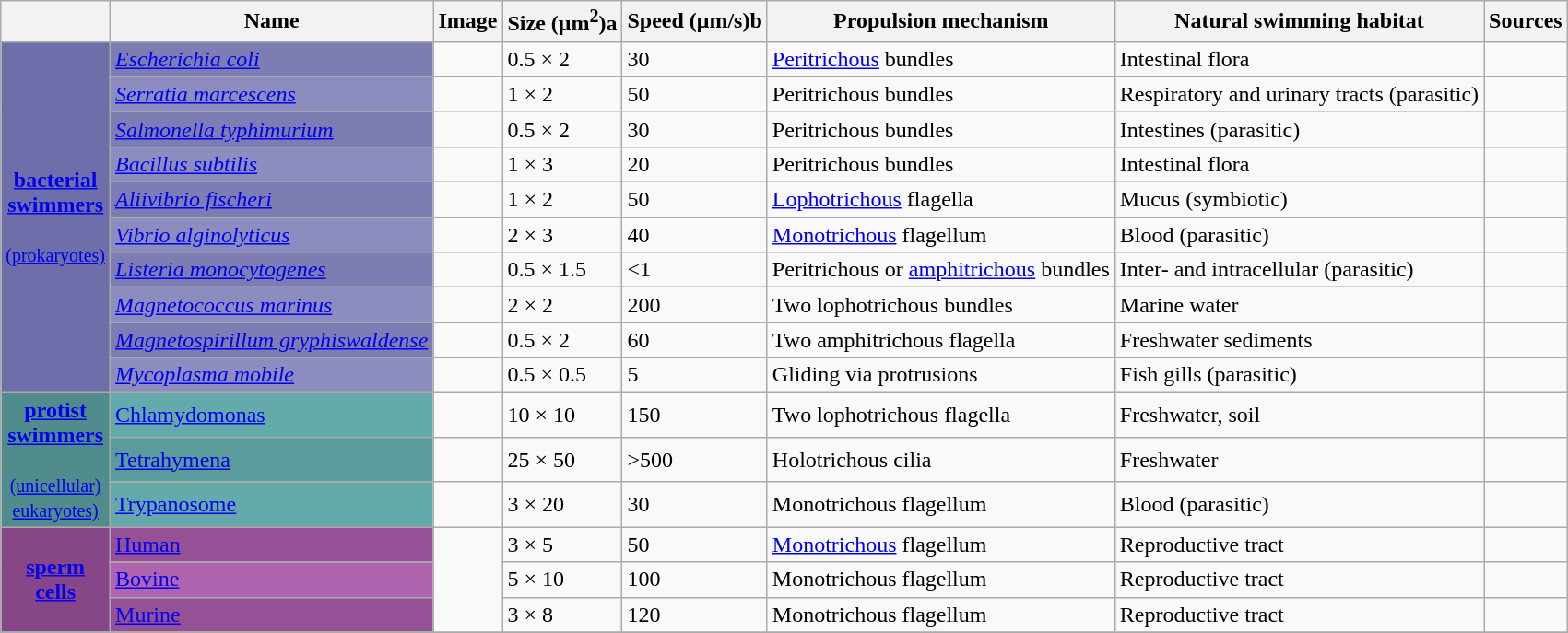<table class="wikitable">
<tr>
<th></th>
<th>Name</th>
<th>Image</th>
<th>Size (μm<sup>2</sup>)a</th>
<th>Speed (μm/s)b</th>
<th>Propulsion mechanism</th>
<th>Natural swimming habitat</th>
<th>Sources</th>
</tr>
<tr>
<td rowspan=10 align=center style=background:rgb(110,110,170)><a href='#'><span><strong>bacterial</strong><br><strong>swimmers</strong></span></a><br><br><a href='#'><span><small>(prokaryotes)</small></span></a></td>
<td style=background:rgb(125,125,180)><a href='#'><span><em>Escherichia coli</em></span></a></td>
<td></td>
<td>0.5 × 2</td>
<td>30</td>
<td><a href='#'>Peritrichous</a> bundles</td>
<td>Intestinal flora</td>
<td></td>
</tr>
<tr>
<td style=background:rgb(140,140,190)><a href='#'><span><em>Serratia marcescens</em></span></a></td>
<td></td>
<td>1 × 2</td>
<td>50</td>
<td>Peritrichous bundles</td>
<td>Respiratory and urinary tracts (parasitic)</td>
<td></td>
</tr>
<tr>
<td style=background:rgb(125,125,180)><a href='#'><span><em>Salmonella typhimurium</em></span></a></td>
<td></td>
<td>0.5 × 2</td>
<td>30</td>
<td>Peritrichous bundles</td>
<td>Intestines (parasitic)</td>
<td></td>
</tr>
<tr>
<td style=background:rgb(140,140,190)><a href='#'><span><em>Bacillus subtilis</em></span></a></td>
<td></td>
<td>1 × 3</td>
<td>20</td>
<td>Peritrichous bundles</td>
<td>Intestinal flora</td>
<td></td>
</tr>
<tr>
<td style=background:rgb(125,125,180)><a href='#'><span><em>Aliivibrio fischeri</em></span></a></td>
<td></td>
<td>1 × 2</td>
<td>50</td>
<td><a href='#'>Lophotrichous</a> flagella</td>
<td>Mucus (symbiotic)</td>
<td></td>
</tr>
<tr>
<td style=background:rgb(140,140,190)><a href='#'><span><em>Vibrio alginolyticus</em></span></a></td>
<td></td>
<td>2 × 3</td>
<td>40</td>
<td><a href='#'>Monotrichous</a> flagellum</td>
<td>Blood (parasitic)</td>
<td></td>
</tr>
<tr>
<td style=background:rgb(125,125,180)><a href='#'><span><em>Listeria monocytogenes</em></span></a></td>
<td></td>
<td>0.5 × 1.5</td>
<td><1</td>
<td>Peritrichous or <a href='#'>amphitrichous</a> bundles</td>
<td>Inter- and intracellular (parasitic)</td>
<td></td>
</tr>
<tr>
<td style=background:rgb(140,140,190)><a href='#'><span><em>Magnetococcus marinus</em></span></a></td>
<td></td>
<td>2 × 2</td>
<td>200</td>
<td>Two lophotrichous bundles</td>
<td>Marine water</td>
<td></td>
</tr>
<tr>
<td style=background:rgb(125,125,180)><a href='#'><span><em>Magnetospirillum gryphiswaldense</em></span></a></td>
<td></td>
<td>0.5 × 2</td>
<td>60</td>
<td>Two amphitrichous flagella</td>
<td>Freshwater sediments</td>
<td></td>
</tr>
<tr>
<td style=background:rgb(140,140,190)><a href='#'><span><em>Mycoplasma mobile</em></span></a></td>
<td></td>
<td>0.5 × 0.5</td>
<td>5</td>
<td>Gliding via protrusions</td>
<td>Fish gills (parasitic)</td>
<td></td>
</tr>
<tr>
<td rowspan=3 align=center style=background:rgb(80,140,140)><a href='#'><span><strong>protist</strong><br><strong>swimmers</strong></span></a><br><br><a href='#'><span><small>(unicellular)</small></span></a><br><a href='#'><span><small>eukaryotes)</small></span></a></td>
<td style=background:rgb(100,170,170)><a href='#'><span>Chlamydomonas</span></a></td>
<td></td>
<td>10 × 10</td>
<td>150</td>
<td>Two lophotrichous flagella</td>
<td>Freshwater, soil</td>
<td></td>
</tr>
<tr>
<td style=background:rgb(90,155,155)><a href='#'><span>Tetrahymena</span></a></td>
<td></td>
<td>25 × 50</td>
<td>>500</td>
<td>Holotrichous cilia</td>
<td>Freshwater</td>
<td></td>
</tr>
<tr>
<td style=background:rgb(100,170,170)><a href='#'><span>Trypanosome</span></a></td>
<td></td>
<td>3 × 20</td>
<td>30</td>
<td>Monotrichous flagellum</td>
<td>Blood (parasitic)</td>
<td></td>
</tr>
<tr>
<td rowspan=3 align=center style=background:rgb(135,70,135)><a href='#'><span><strong>sperm</strong><br><strong>cells</strong></span></a></td>
<td style=background:rgb(150,80,150)><a href='#'><span>Human</span></a></td>
<td rowspan=3></td>
<td>3 × 5</td>
<td>50</td>
<td><a href='#'>Monotrichous</a> flagellum</td>
<td>Reproductive tract</td>
<td></td>
</tr>
<tr>
<td style=background:rgb(175,100,175)><a href='#'><span>Bovine</span></a></td>
<td>5 × 10</td>
<td>100</td>
<td>Monotrichous flagellum</td>
<td>Reproductive tract</td>
<td></td>
</tr>
<tr>
<td style=background:rgb(150,80,150)><a href='#'><span>Murine</span></a></td>
<td>3 × 8</td>
<td>120</td>
<td>Monotrichous flagellum</td>
<td>Reproductive tract</td>
<td></td>
</tr>
<tr>
</tr>
</table>
